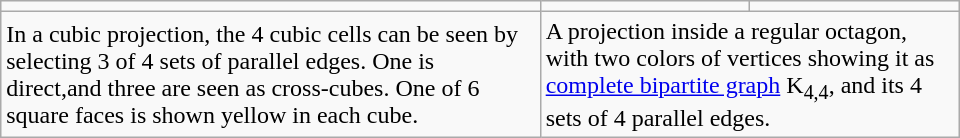<table class=wikitable width=640>
<tr>
<td></td>
<td></td>
<td></td>
</tr>
<tr>
<td>In a cubic projection, the 4 cubic cells can be seen by selecting 3 of 4 sets of parallel edges. One is direct,and three are seen as cross-cubes. One of 6 square faces is shown yellow in each cube.</td>
<td colspan=2>A projection inside a regular octagon, with two colors of vertices showing it as <a href='#'>complete bipartite graph</a> K<sub>4,4</sub>, and its 4 sets of 4 parallel edges.</td>
</tr>
</table>
